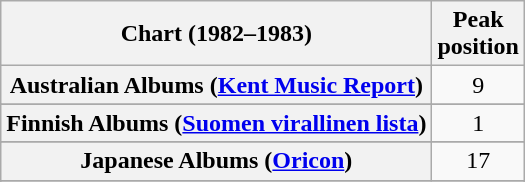<table class="wikitable sortable plainrowheaders" style="text-align:center">
<tr>
<th scope="col">Chart (1982–1983)</th>
<th scope="col">Peak<br>position</th>
</tr>
<tr>
<th scope="row">Australian Albums (<a href='#'>Kent Music Report</a>)</th>
<td>9</td>
</tr>
<tr>
</tr>
<tr>
</tr>
<tr>
<th scope="row">Finnish Albums (<a href='#'>Suomen virallinen lista</a>)</th>
<td>1</td>
</tr>
<tr>
</tr>
<tr>
<th scope="row">Japanese Albums (<a href='#'>Oricon</a>)</th>
<td>17</td>
</tr>
<tr>
</tr>
<tr>
</tr>
<tr>
</tr>
<tr>
</tr>
<tr>
</tr>
</table>
